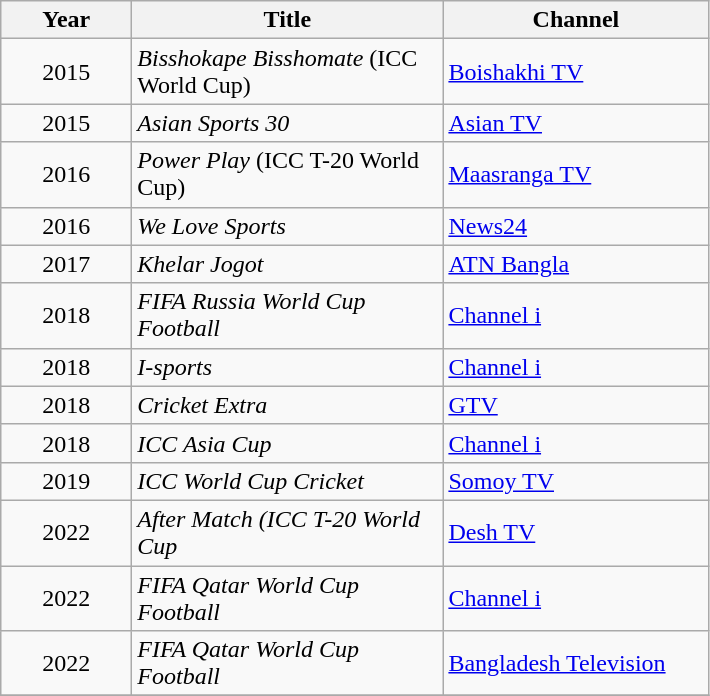<table class="wikitable sortable">
<tr>
<th scope="col" style="width:80px;">Year</th>
<th class="unsortable" scope="col" style="width:200px;">Title</th>
<th class="unsortable" scope="col" style="width:170px;">Channel</th>
</tr>
<tr>
<td style="text-align:Center;">2015</td>
<td><em>Bisshokape Bisshomate</em> (ICC World Cup)</td>
<td><a href='#'>Boishakhi TV</a></td>
</tr>
<tr>
<td style="text-align:Center;">2015</td>
<td><em>Asian Sports 30</em></td>
<td><a href='#'>Asian TV</a></td>
</tr>
<tr>
<td style="text-align:Center;">2016</td>
<td><em>Power Play</em> (ICC T-20 World Cup)</td>
<td><a href='#'>Maasranga TV</a></td>
</tr>
<tr>
<td style="text-align:Center;">2016</td>
<td><em>We Love Sports</em></td>
<td><a href='#'>News24</a></td>
</tr>
<tr>
<td style="text-align:Center;">2017</td>
<td><em>Khelar Jogot</em></td>
<td><a href='#'>ATN Bangla</a></td>
</tr>
<tr>
<td style="text-align:Center;">2018</td>
<td><em>FIFA Russia World Cup Football</em></td>
<td><a href='#'>Channel i</a></td>
</tr>
<tr>
<td style="text-align:Center;">2018</td>
<td><em>I-sports</em></td>
<td><a href='#'>Channel i</a></td>
</tr>
<tr>
<td style="text-align:Center;">2018</td>
<td><em>Cricket Extra</em></td>
<td><a href='#'>GTV</a></td>
</tr>
<tr>
<td style="text-align:Center;">2018</td>
<td><em>ICC Asia Cup</em></td>
<td><a href='#'>Channel i</a></td>
</tr>
<tr>
<td style="text-align:Center;">2019</td>
<td><em>ICC World Cup Cricket</em></td>
<td><a href='#'>Somoy TV</a></td>
</tr>
<tr>
<td style="text-align:Center;">2022</td>
<td><em>After Match (ICC T-20 World Cup</em></td>
<td><a href='#'>Desh TV</a></td>
</tr>
<tr>
<td style="text-align:Center;">2022</td>
<td><em>FIFA Qatar World Cup Football</em></td>
<td><a href='#'>Channel i</a></td>
</tr>
<tr>
<td style="text-align:Center;">2022</td>
<td><em>FIFA Qatar World Cup Football</em></td>
<td><a href='#'>Bangladesh Television</a></td>
</tr>
<tr>
</tr>
</table>
